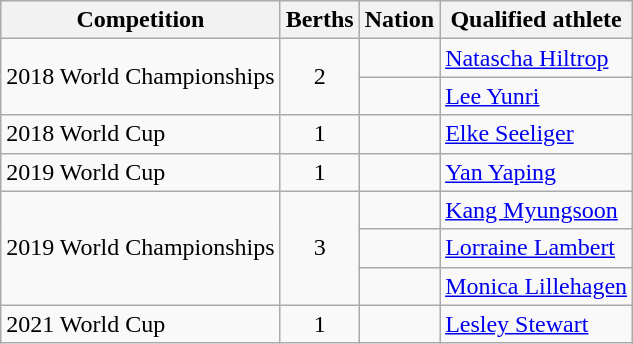<table class="wikitable">
<tr>
<th>Competition</th>
<th>Berths</th>
<th>Nation</th>
<th>Qualified athlete</th>
</tr>
<tr>
<td rowspan=2>2018 World Championships</td>
<td align=center rowspan=2>2</td>
<td></td>
<td><a href='#'>Natascha Hiltrop</a></td>
</tr>
<tr>
<td></td>
<td><a href='#'>Lee Yunri</a></td>
</tr>
<tr>
<td>2018 World Cup</td>
<td align=center>1</td>
<td></td>
<td><a href='#'>Elke Seeliger</a></td>
</tr>
<tr>
<td>2019 World Cup</td>
<td align=center>1</td>
<td></td>
<td><a href='#'>Yan Yaping</a></td>
</tr>
<tr>
<td rowspan=3>2019 World Championships</td>
<td align=center rowspan=3>3</td>
<td></td>
<td><a href='#'>Kang Myungsoon</a></td>
</tr>
<tr>
<td></td>
<td><a href='#'>Lorraine Lambert</a></td>
</tr>
<tr>
<td></td>
<td><a href='#'>Monica Lillehagen</a></td>
</tr>
<tr>
<td>2021 World Cup</td>
<td align=center>1</td>
<td></td>
<td><a href='#'>Lesley Stewart</a></td>
</tr>
</table>
